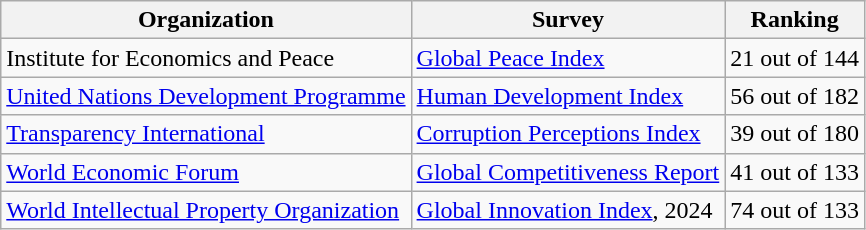<table class="wikitable">
<tr>
<th>Organization</th>
<th>Survey</th>
<th>Ranking</th>
</tr>
<tr>
<td>Institute for Economics and Peace</td>
<td><a href='#'>Global Peace Index</a></td>
<td>21 out of 144</td>
</tr>
<tr>
<td><a href='#'>United Nations Development Programme</a></td>
<td><a href='#'>Human Development Index</a></td>
<td>56 out of 182</td>
</tr>
<tr>
<td><a href='#'>Transparency International</a></td>
<td><a href='#'>Corruption Perceptions Index</a></td>
<td>39 out of 180</td>
</tr>
<tr>
<td><a href='#'>World Economic Forum</a></td>
<td><a href='#'>Global Competitiveness Report</a></td>
<td>41 out of 133</td>
</tr>
<tr>
<td><a href='#'>World Intellectual Property Organization</a></td>
<td><a href='#'>Global Innovation Index</a>, 2024</td>
<td>74 out of 133</td>
</tr>
</table>
